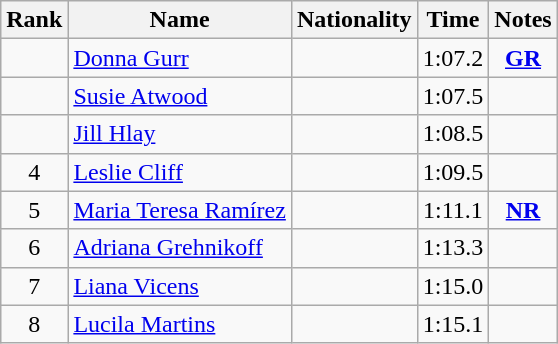<table class="wikitable sortable" style="text-align:center">
<tr>
<th>Rank</th>
<th>Name</th>
<th>Nationality</th>
<th>Time</th>
<th>Notes</th>
</tr>
<tr>
<td></td>
<td align=left><a href='#'>Donna Gurr</a></td>
<td align=left></td>
<td>1:07.2</td>
<td><strong><a href='#'>GR</a></strong></td>
</tr>
<tr>
<td></td>
<td align=left><a href='#'>Susie Atwood</a></td>
<td align=left></td>
<td>1:07.5</td>
<td></td>
</tr>
<tr>
<td></td>
<td align=left><a href='#'>Jill Hlay</a></td>
<td align=left></td>
<td>1:08.5</td>
<td></td>
</tr>
<tr>
<td>4</td>
<td align=left><a href='#'>Leslie Cliff</a></td>
<td align=left></td>
<td>1:09.5</td>
<td></td>
</tr>
<tr>
<td>5</td>
<td align=left><a href='#'>Maria Teresa Ramírez</a></td>
<td align=left></td>
<td>1:11.1</td>
<td><strong><a href='#'>NR</a></strong></td>
</tr>
<tr>
<td>6</td>
<td align=left><a href='#'>Adriana Grehnikoff</a></td>
<td align=left></td>
<td>1:13.3</td>
<td></td>
</tr>
<tr>
<td>7</td>
<td align=left><a href='#'>Liana Vicens</a></td>
<td align=left></td>
<td>1:15.0</td>
<td></td>
</tr>
<tr>
<td>8</td>
<td align=left><a href='#'>Lucila Martins</a></td>
<td align=left></td>
<td>1:15.1</td>
<td></td>
</tr>
</table>
